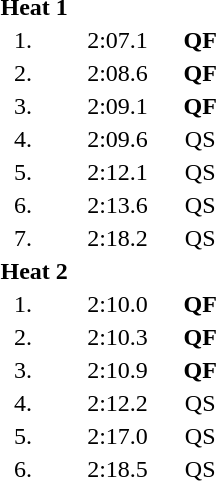<table style="text-align:center">
<tr>
<td colspan=4 align=left><strong>Heat 1</strong></td>
</tr>
<tr>
<td width=30>1.</td>
<td align=left></td>
<td width=80>2:07.1</td>
<td><strong>QF</strong></td>
</tr>
<tr>
<td>2.</td>
<td align=left></td>
<td>2:08.6</td>
<td><strong>QF</strong></td>
</tr>
<tr>
<td>3.</td>
<td align=left></td>
<td>2:09.1</td>
<td><strong>QF</strong></td>
</tr>
<tr>
<td>4.</td>
<td align=left></td>
<td>2:09.6</td>
<td>QS</td>
</tr>
<tr>
<td>5.</td>
<td align=left></td>
<td>2:12.1</td>
<td>QS</td>
</tr>
<tr>
<td>6.</td>
<td align=left></td>
<td>2:13.6</td>
<td>QS</td>
</tr>
<tr>
<td>7.</td>
<td align=left></td>
<td>2:18.2</td>
<td>QS</td>
</tr>
<tr>
<td colspan=4 align=left><strong>Heat 2</strong></td>
</tr>
<tr>
<td>1.</td>
<td align=left></td>
<td>2:10.0</td>
<td><strong>QF</strong></td>
</tr>
<tr>
<td>2.</td>
<td align=left></td>
<td>2:10.3</td>
<td><strong>QF</strong></td>
</tr>
<tr>
<td>3.</td>
<td align=left></td>
<td>2:10.9</td>
<td><strong>QF</strong></td>
</tr>
<tr>
<td>4.</td>
<td align=left></td>
<td>2:12.2</td>
<td>QS</td>
</tr>
<tr>
<td>5.</td>
<td align=left></td>
<td>2:17.0</td>
<td>QS</td>
</tr>
<tr>
<td>6.</td>
<td align=left></td>
<td>2:18.5</td>
<td>QS</td>
</tr>
</table>
